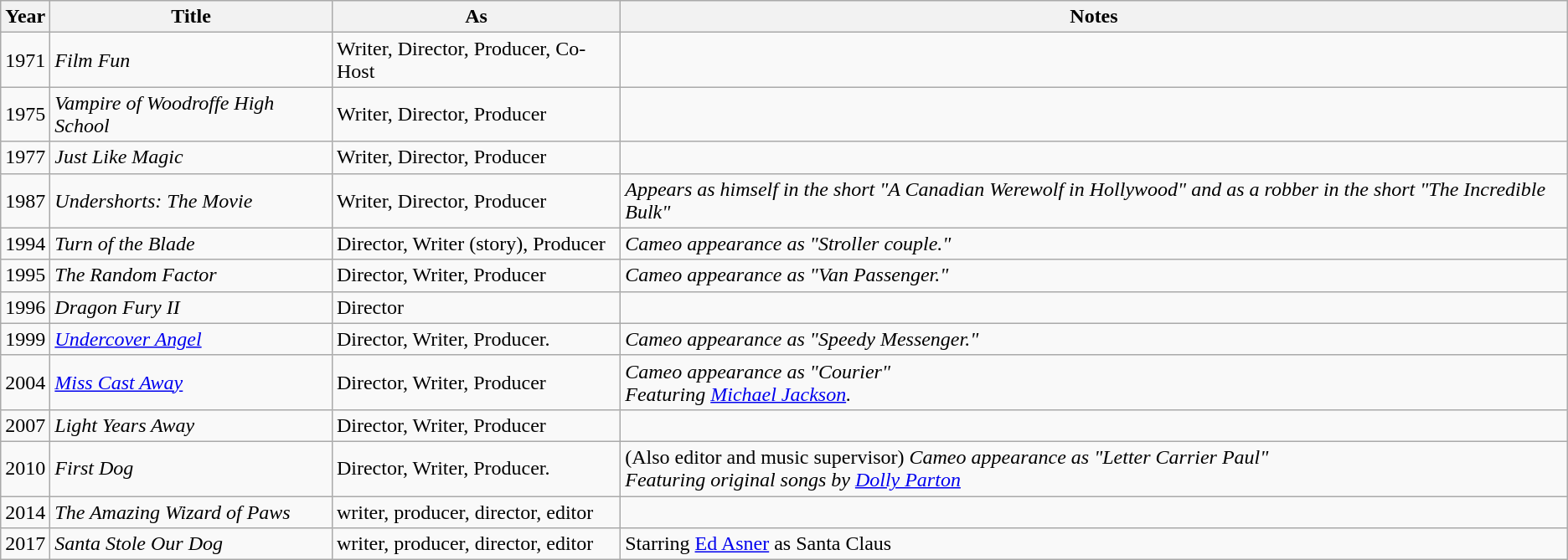<table class="wikitable">
<tr>
<th>Year</th>
<th>Title</th>
<th>As</th>
<th>Notes</th>
</tr>
<tr>
<td>1971</td>
<td><em>Film Fun</em></td>
<td>Writer, Director, Producer, Co-Host</td>
<td></td>
</tr>
<tr>
<td>1975</td>
<td><em>Vampire of Woodroffe High School</em></td>
<td>Writer, Director, Producer</td>
<td></td>
</tr>
<tr>
<td>1977</td>
<td><em>Just Like Magic</em></td>
<td>Writer, Director, Producer</td>
<td></td>
</tr>
<tr>
<td>1987</td>
<td><em>Undershorts: The Movie</em></td>
<td>Writer, Director, Producer</td>
<td><em>Appears as himself in the short "A Canadian Werewolf in Hollywood" and as a robber in the short "The Incredible Bulk"</em></td>
</tr>
<tr>
<td>1994</td>
<td><em>Turn of the Blade</em></td>
<td>Director, Writer (story), Producer</td>
<td><em>Cameo appearance as "Stroller couple."</em></td>
</tr>
<tr>
<td>1995</td>
<td><em>The Random Factor</em></td>
<td>Director, Writer, Producer</td>
<td><em>Cameo appearance as "Van Passenger."</em></td>
</tr>
<tr>
<td>1996</td>
<td><em>Dragon Fury II</em></td>
<td>Director</td>
<td></td>
</tr>
<tr>
<td>1999</td>
<td><em><a href='#'>Undercover Angel</a></em></td>
<td>Director, Writer, Producer.</td>
<td><em>Cameo appearance as "Speedy Messenger."</em></td>
</tr>
<tr>
<td>2004</td>
<td><em><a href='#'>Miss Cast Away</a></em></td>
<td>Director, Writer, Producer</td>
<td><em>Cameo appearance as "Courier"</em><br><em>Featuring <a href='#'>Michael Jackson</a>.</em></td>
</tr>
<tr>
<td>2007</td>
<td><em>Light Years Away</em></td>
<td>Director, Writer, Producer</td>
<td></td>
</tr>
<tr>
<td>2010</td>
<td><em>First Dog</em></td>
<td>Director, Writer, Producer.</td>
<td>(Also editor and music supervisor) <em>Cameo appearance as "Letter Carrier Paul"</em><br><em>Featuring original songs by <a href='#'>Dolly Parton</a></em></td>
</tr>
<tr>
<td>2014</td>
<td><em>The Amazing Wizard of Paws</em></td>
<td>writer, producer, director, editor</td>
</tr>
<tr>
<td>2017</td>
<td><em>Santa Stole Our Dog</em></td>
<td>writer, producer, director, editor</td>
<td>Starring <a href='#'>Ed Asner</a> as Santa Claus</td>
</tr>
</table>
